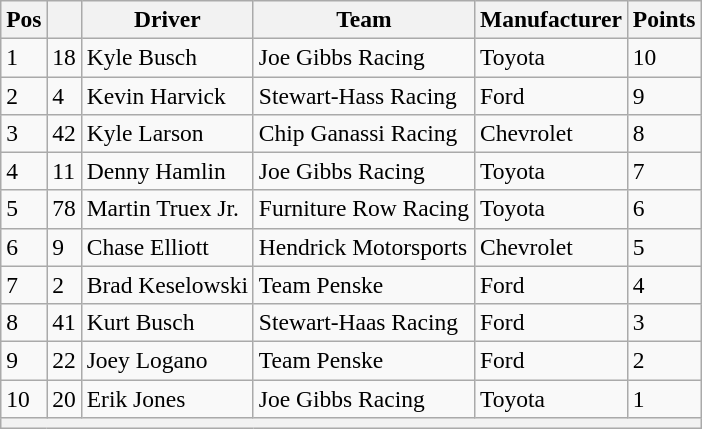<table class="wikitable" style="font-size:98%">
<tr>
<th>Pos</th>
<th></th>
<th>Driver</th>
<th>Team</th>
<th>Manufacturer</th>
<th>Points</th>
</tr>
<tr>
<td>1</td>
<td>18</td>
<td>Kyle Busch</td>
<td>Joe Gibbs Racing</td>
<td>Toyota</td>
<td>10</td>
</tr>
<tr>
<td>2</td>
<td>4</td>
<td>Kevin Harvick</td>
<td>Stewart-Hass Racing</td>
<td>Ford</td>
<td>9</td>
</tr>
<tr>
<td>3</td>
<td>42</td>
<td>Kyle Larson</td>
<td>Chip Ganassi Racing</td>
<td>Chevrolet</td>
<td>8</td>
</tr>
<tr>
<td>4</td>
<td>11</td>
<td>Denny Hamlin</td>
<td>Joe Gibbs Racing</td>
<td>Toyota</td>
<td>7</td>
</tr>
<tr>
<td>5</td>
<td>78</td>
<td>Martin Truex Jr.</td>
<td>Furniture Row Racing</td>
<td>Toyota</td>
<td>6</td>
</tr>
<tr>
<td>6</td>
<td>9</td>
<td>Chase Elliott</td>
<td>Hendrick Motorsports</td>
<td>Chevrolet</td>
<td>5</td>
</tr>
<tr>
<td>7</td>
<td>2</td>
<td>Brad Keselowski</td>
<td>Team Penske</td>
<td>Ford</td>
<td>4</td>
</tr>
<tr>
<td>8</td>
<td>41</td>
<td>Kurt Busch</td>
<td>Stewart-Haas Racing</td>
<td>Ford</td>
<td>3</td>
</tr>
<tr>
<td>9</td>
<td>22</td>
<td>Joey Logano</td>
<td>Team Penske</td>
<td>Ford</td>
<td>2</td>
</tr>
<tr>
<td>10</td>
<td>20</td>
<td>Erik Jones</td>
<td>Joe Gibbs Racing</td>
<td>Toyota</td>
<td>1</td>
</tr>
<tr>
<th colspan="6"></th>
</tr>
</table>
